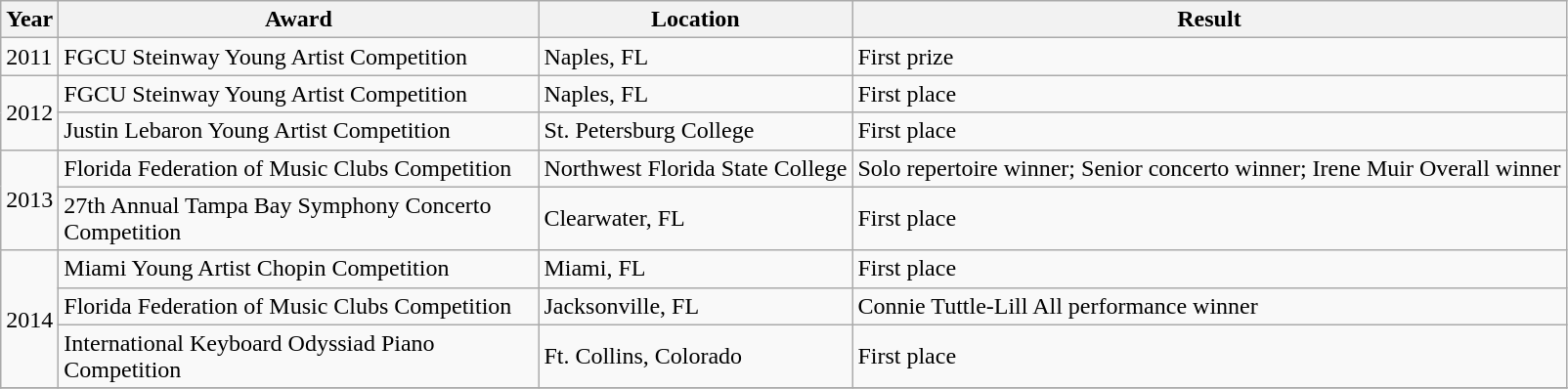<table class="wikitable sortable">
<tr>
<th>Year</th>
<th style="width:20em;">Award</th>
<th>Location</th>
<th>Result</th>
</tr>
<tr>
<td rowspan=1>2011</td>
<td>FGCU Steinway Young Artist Competition</td>
<td>Naples, FL</td>
<td>First prize</td>
</tr>
<tr>
<td rowspan=2>2012</td>
<td>FGCU Steinway Young Artist Competition</td>
<td>Naples, FL</td>
<td>First place</td>
</tr>
<tr>
<td>Justin Lebaron Young Artist Competition</td>
<td>St. Petersburg College</td>
<td>First place</td>
</tr>
<tr>
<td rowspan=2>2013</td>
<td>Florida Federation of Music Clubs Competition</td>
<td>Northwest Florida State College</td>
<td>Solo repertoire winner; Senior concerto winner; Irene Muir Overall winner</td>
</tr>
<tr>
<td>27th Annual Tampa Bay Symphony Concerto Competition</td>
<td>Clearwater, FL</td>
<td>First place</td>
</tr>
<tr>
<td rowspan=3>2014</td>
<td>Miami Young Artist Chopin Competition</td>
<td>Miami, FL</td>
<td>First place</td>
</tr>
<tr>
<td>Florida Federation of Music Clubs Competition</td>
<td>Jacksonville, FL</td>
<td>Connie Tuttle-Lill All performance winner</td>
</tr>
<tr>
<td>International Keyboard Odyssiad Piano Competition</td>
<td>Ft. Collins, Colorado</td>
<td>First place</td>
</tr>
<tr>
</tr>
</table>
